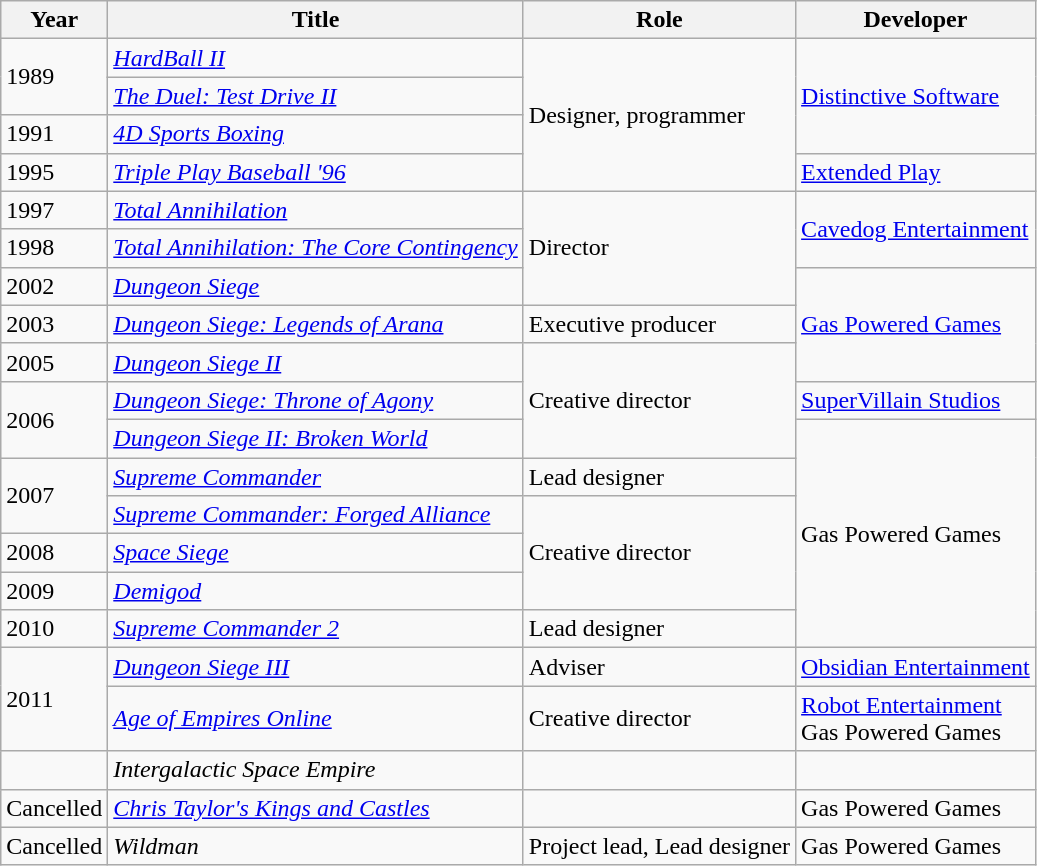<table class="wikitable sortable">
<tr>
<th>Year</th>
<th>Title</th>
<th>Role</th>
<th>Developer</th>
</tr>
<tr>
<td rowspan=2>1989</td>
<td><em><a href='#'>HardBall II</a></em></td>
<td rowspan=4>Designer, programmer</td>
<td rowspan=3><a href='#'>Distinctive Software</a></td>
</tr>
<tr>
<td><em><a href='#'>The Duel: Test Drive II</a></em></td>
</tr>
<tr>
<td>1991</td>
<td><em><a href='#'>4D Sports Boxing</a></em></td>
</tr>
<tr>
<td>1995</td>
<td><em><a href='#'>Triple Play Baseball '96</a></em></td>
<td><a href='#'>Extended Play</a></td>
</tr>
<tr>
<td>1997</td>
<td><em><a href='#'>Total Annihilation</a></em></td>
<td rowspan=3>Director</td>
<td rowspan=2><a href='#'>Cavedog Entertainment</a></td>
</tr>
<tr>
<td>1998</td>
<td><em><a href='#'>Total Annihilation: The Core Contingency</a></em></td>
</tr>
<tr>
<td>2002</td>
<td><em><a href='#'>Dungeon Siege</a></em></td>
<td rowspan=3><a href='#'>Gas Powered Games</a></td>
</tr>
<tr>
<td>2003</td>
<td><em><a href='#'>Dungeon Siege: Legends of Arana</a></em></td>
<td>Executive producer</td>
</tr>
<tr>
<td>2005</td>
<td><em><a href='#'>Dungeon Siege II</a></em></td>
<td rowspan=3>Creative director</td>
</tr>
<tr>
<td rowspan=2>2006</td>
<td><em><a href='#'>Dungeon Siege: Throne of Agony</a></em></td>
<td><a href='#'>SuperVillain Studios</a></td>
</tr>
<tr>
<td><em><a href='#'>Dungeon Siege II: Broken World</a></em></td>
<td rowspan=6>Gas Powered Games</td>
</tr>
<tr>
<td rowspan=2>2007</td>
<td><em><a href='#'>Supreme Commander</a></em></td>
<td>Lead designer</td>
</tr>
<tr>
<td><em><a href='#'>Supreme Commander: Forged Alliance</a></em></td>
<td rowspan=3>Creative director</td>
</tr>
<tr>
<td>2008</td>
<td><em><a href='#'>Space Siege</a></em></td>
</tr>
<tr>
<td>2009</td>
<td><em><a href='#'>Demigod</a></em></td>
</tr>
<tr>
<td>2010</td>
<td><em><a href='#'>Supreme Commander 2</a></em></td>
<td>Lead designer</td>
</tr>
<tr>
<td rowspan=2>2011</td>
<td><em><a href='#'>Dungeon Siege III</a></em></td>
<td>Adviser</td>
<td><a href='#'>Obsidian Entertainment</a></td>
</tr>
<tr>
<td><em><a href='#'>Age of Empires Online</a></em></td>
<td>Creative director</td>
<td><a href='#'>Robot Entertainment</a><br>Gas Powered Games</td>
</tr>
<tr>
<td></td>
<td><em>Intergalactic Space Empire</em></td>
<td></td>
<td></td>
</tr>
<tr>
<td>Cancelled</td>
<td><em><a href='#'>Chris Taylor's Kings and Castles</a></em></td>
<td></td>
<td>Gas Powered Games</td>
</tr>
<tr>
<td>Cancelled</td>
<td><em>Wildman</em></td>
<td>Project lead, Lead designer</td>
<td>Gas Powered Games</td>
</tr>
</table>
